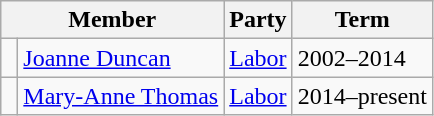<table class="wikitable">
<tr>
<th colspan="2">Member</th>
<th>Party</th>
<th>Term</th>
</tr>
<tr>
<td> </td>
<td><a href='#'>Joanne Duncan</a></td>
<td><a href='#'>Labor</a></td>
<td>2002–2014</td>
</tr>
<tr>
<td> </td>
<td><a href='#'>Mary-Anne Thomas</a></td>
<td><a href='#'>Labor</a></td>
<td>2014–present</td>
</tr>
</table>
